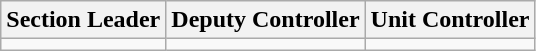<table class="wikitable">
<tr>
<th>Section Leader</th>
<th>Deputy Controller</th>
<th>Unit Controller</th>
</tr>
<tr>
<td></td>
<td></td>
<td></td>
</tr>
</table>
